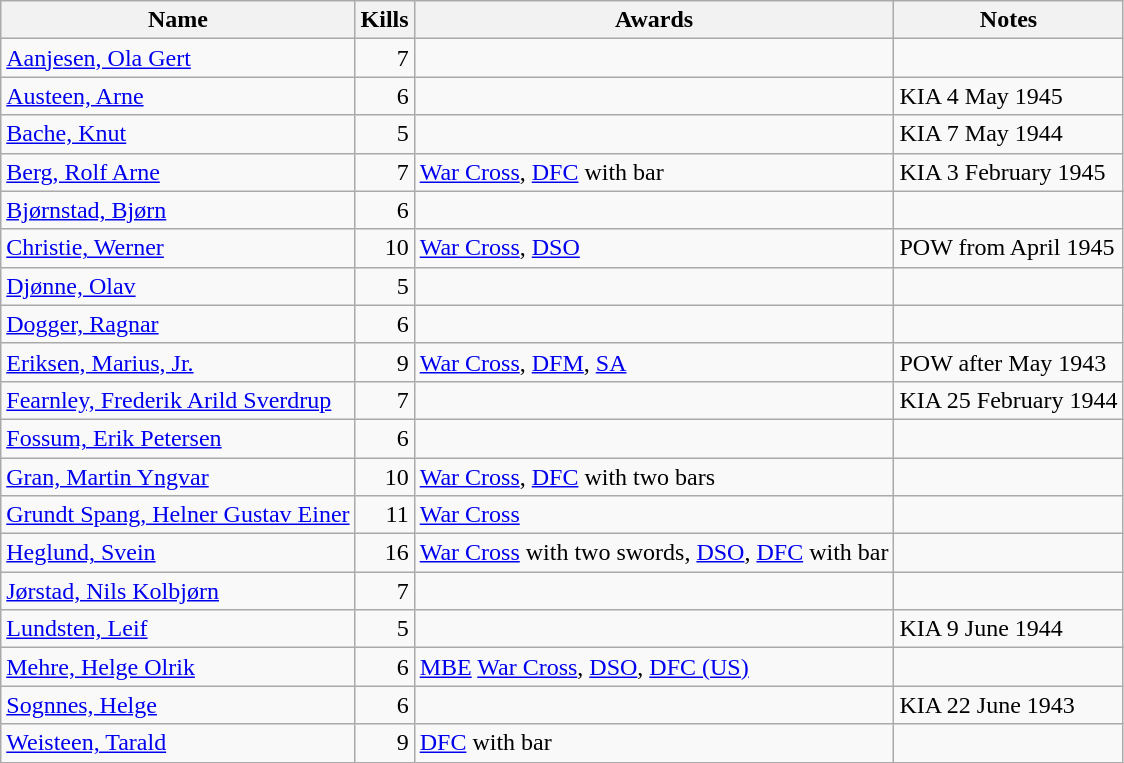<table class="wikitable sortable">
<tr>
<th>Name</th>
<th>Kills</th>
<th>Awards</th>
<th>Notes</th>
</tr>
<tr>
<td><a href='#'>Aanjesen, Ola Gert</a></td>
<td align="right">7</td>
<td></td>
<td></td>
</tr>
<tr>
<td><a href='#'>Austeen, Arne</a></td>
<td align="right">6</td>
<td></td>
<td>KIA 4 May 1945</td>
</tr>
<tr>
<td><a href='#'>Bache, Knut</a></td>
<td align="right">5</td>
<td></td>
<td>KIA 7 May 1944</td>
</tr>
<tr>
<td><a href='#'>Berg, Rolf Arne</a></td>
<td align="right">7</td>
<td><a href='#'>War Cross</a>, <a href='#'>DFC</a> with bar</td>
<td>KIA 3 February 1945</td>
</tr>
<tr>
<td><a href='#'>Bjørnstad, Bjørn</a></td>
<td align="right">6</td>
<td></td>
<td></td>
</tr>
<tr>
<td><a href='#'>Christie, Werner</a></td>
<td align="right">10</td>
<td><a href='#'>War Cross</a>, <a href='#'>DSO</a></td>
<td>POW from April 1945</td>
</tr>
<tr>
<td><a href='#'>Djønne, Olav</a></td>
<td align="right">5</td>
<td></td>
<td></td>
</tr>
<tr>
<td><a href='#'>Dogger, Ragnar</a></td>
<td align="right">6</td>
<td></td>
<td></td>
</tr>
<tr>
<td><a href='#'>Eriksen, Marius, Jr.</a></td>
<td align="right">9</td>
<td><a href='#'>War Cross</a>, <a href='#'>DFM</a>, <a href='#'>SA</a></td>
<td>POW after May 1943</td>
</tr>
<tr>
<td><a href='#'>Fearnley, Frederik Arild Sverdrup</a></td>
<td align="right">7</td>
<td></td>
<td>KIA 25 February 1944</td>
</tr>
<tr>
<td><a href='#'>Fossum, Erik Petersen</a></td>
<td align="right">6</td>
<td></td>
<td></td>
</tr>
<tr>
<td><a href='#'>Gran, Martin Yngvar</a></td>
<td align="right">10</td>
<td><a href='#'>War Cross</a>, <a href='#'>DFC</a> with two bars</td>
<td></td>
</tr>
<tr>
<td><a href='#'>Grundt Spang, Helner Gustav Einer</a></td>
<td align="right">11</td>
<td><a href='#'>War Cross</a></td>
<td></td>
</tr>
<tr>
<td><a href='#'>Heglund, Svein</a></td>
<td align="right">16</td>
<td><a href='#'>War Cross</a> with two swords, <a href='#'>DSO</a>, <a href='#'>DFC</a> with bar</td>
<td></td>
</tr>
<tr>
<td><a href='#'>Jørstad, Nils Kolbjørn</a></td>
<td align="right">7</td>
<td></td>
<td></td>
</tr>
<tr>
<td><a href='#'>Lundsten, Leif</a></td>
<td align="right">5</td>
<td></td>
<td>KIA 9 June 1944</td>
</tr>
<tr>
<td><a href='#'>Mehre, Helge Olrik</a></td>
<td align="right">6</td>
<td><a href='#'>MBE</a> <a href='#'>War Cross</a>, <a href='#'>DSO</a>, <a href='#'>DFC (US)</a></td>
<td></td>
</tr>
<tr>
<td><a href='#'>Sognnes, Helge</a></td>
<td align="right">6</td>
<td></td>
<td>KIA 22 June 1943</td>
</tr>
<tr>
<td><a href='#'>Weisteen, Tarald</a></td>
<td align="right">9</td>
<td><a href='#'>DFC</a> with bar</td>
<td></td>
</tr>
</table>
